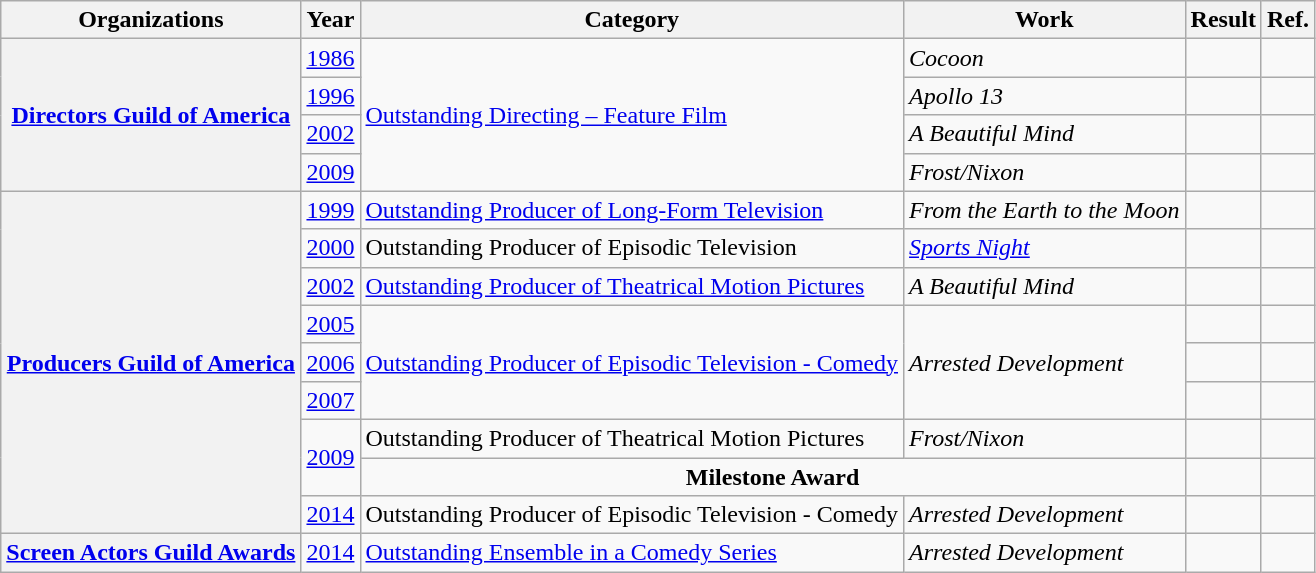<table class="wikitable sortable plainrowheaders">
<tr>
<th>Organizations</th>
<th>Year</th>
<th>Category</th>
<th>Work</th>
<th>Result</th>
<th class="unsortable">Ref.</th>
</tr>
<tr>
<th rowspan="4" scope="row"><a href='#'>Directors Guild of America</a></th>
<td><a href='#'>1986</a></td>
<td rowspan="4"><a href='#'>Outstanding Directing – Feature Film</a></td>
<td><em>Cocoon</em></td>
<td></td>
<td style="text-align:center;"></td>
</tr>
<tr>
<td><a href='#'>1996</a></td>
<td><em>Apollo 13</em></td>
<td></td>
<td style="text-align:center;"></td>
</tr>
<tr>
<td><a href='#'>2002</a></td>
<td><em>A Beautiful Mind</em></td>
<td></td>
<td style="text-align:center;"></td>
</tr>
<tr>
<td><a href='#'>2009</a></td>
<td><em>Frost/Nixon</em></td>
<td></td>
<td style="text-align:center;"></td>
</tr>
<tr>
<th rowspan="9" scope="row"><a href='#'>Producers Guild of America</a></th>
<td><a href='#'>1999</a></td>
<td><a href='#'>Outstanding Producer of Long-Form Television</a></td>
<td><em>From the Earth to the Moon</em></td>
<td></td>
<td style="text-align:center;"></td>
</tr>
<tr>
<td><a href='#'>2000</a></td>
<td>Outstanding Producer of Episodic Television</td>
<td><em><a href='#'>Sports Night</a></em></td>
<td></td>
<td style="text-align:center;"></td>
</tr>
<tr>
<td><a href='#'>2002</a></td>
<td><a href='#'>Outstanding Producer of Theatrical Motion Pictures</a></td>
<td><em>A Beautiful Mind</em></td>
<td></td>
<td style="text-align:center;"></td>
</tr>
<tr>
<td><a href='#'>2005</a></td>
<td rowspan="3"><a href='#'>Outstanding Producer of Episodic Television - Comedy</a></td>
<td rowspan="3"><em>Arrested Development</em></td>
<td></td>
<td style="text-align:center;"></td>
</tr>
<tr>
<td><a href='#'>2006</a></td>
<td></td>
<td style="text-align:center;"></td>
</tr>
<tr>
<td><a href='#'>2007</a></td>
<td></td>
<td style="text-align:center;"></td>
</tr>
<tr>
<td rowspan="2"><a href='#'>2009</a></td>
<td>Outstanding Producer of Theatrical Motion Pictures</td>
<td><em>Frost/Nixon</em></td>
<td></td>
<td style="text-align:center;"></td>
</tr>
<tr>
<td colspan=2 style="text-align:center;"><strong>Milestone Award</strong></td>
<td></td>
<td style="text-align:center;"></td>
</tr>
<tr>
<td><a href='#'>2014</a></td>
<td>Outstanding Producer of Episodic Television - Comedy</td>
<td><em>Arrested Development</em></td>
<td></td>
<td style="text-align:center;"></td>
</tr>
<tr>
<th rowspan="1" scope="row"><a href='#'>Screen Actors Guild Awards</a></th>
<td><a href='#'>2014</a></td>
<td><a href='#'>Outstanding Ensemble in a Comedy Series</a></td>
<td><em>Arrested Development</em></td>
<td></td>
<td style="text-align:center;"></td>
</tr>
</table>
